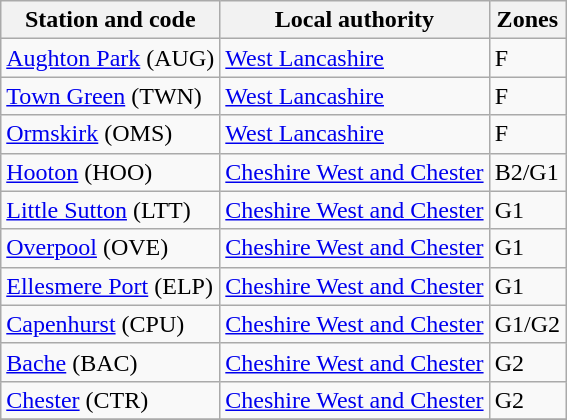<table class="wikitable sortable"  align=centre>
<tr>
<th>Station and code</th>
<th>Local authority</th>
<th>Zones</th>
</tr>
<tr>
<td><a href='#'>Aughton Park</a> (AUG)</td>
<td><a href='#'>West Lancashire</a></td>
<td>F</td>
</tr>
<tr>
<td><a href='#'>Town Green</a> (TWN)</td>
<td><a href='#'>West Lancashire</a></td>
<td>F</td>
</tr>
<tr>
<td><a href='#'>Ormskirk</a> (OMS)</td>
<td><a href='#'>West Lancashire</a></td>
<td>F</td>
</tr>
<tr>
<td><a href='#'>Hooton</a> (HOO)</td>
<td><a href='#'>Cheshire West and Chester</a></td>
<td>B2/G1</td>
</tr>
<tr>
<td><a href='#'>Little Sutton</a> (LTT)</td>
<td><a href='#'>Cheshire West and Chester</a></td>
<td>G1</td>
</tr>
<tr>
<td><a href='#'>Overpool</a> (OVE)</td>
<td><a href='#'>Cheshire West and Chester</a></td>
<td>G1</td>
</tr>
<tr>
<td><a href='#'>Ellesmere Port</a> (ELP)</td>
<td><a href='#'>Cheshire West and Chester</a></td>
<td>G1</td>
</tr>
<tr>
<td><a href='#'>Capenhurst</a> (CPU)</td>
<td><a href='#'>Cheshire West and Chester</a></td>
<td>G1/G2</td>
</tr>
<tr>
<td><a href='#'>Bache</a> (BAC)</td>
<td><a href='#'>Cheshire West and Chester</a></td>
<td>G2</td>
</tr>
<tr>
<td><a href='#'>Chester</a> (CTR)</td>
<td><a href='#'>Cheshire West and Chester</a></td>
<td>G2</td>
</tr>
<tr>
</tr>
</table>
